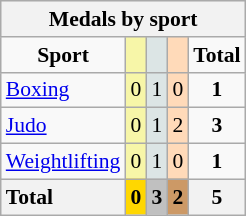<table class="wikitable" style="text-align:center;font-size:90%">
<tr style="background:#efefef;">
<th colspan=7>Medals by sport</th>
</tr>
<tr>
<td><strong>Sport</strong></td>
<td bgcolor=#f7f6a8></td>
<td bgcolor=#dce5e5></td>
<td bgcolor=#ffdab9></td>
<td><strong>Total</strong></td>
</tr>
<tr>
<td style="text-align:left;"><a href='#'>Boxing</a></td>
<td style="background:#F7F6A8;">0</td>
<td style="background:#DCE5E5;">1</td>
<td style="background:#FFDAB9;">0</td>
<td><strong>1</strong></td>
</tr>
<tr>
<td style="text-align:left;"><a href='#'>Judo</a></td>
<td style="background:#F7F6A8;">0</td>
<td style="background:#DCE5E5;">1</td>
<td style="background:#FFDAB9;">2</td>
<td><strong>3</strong></td>
</tr>
<tr>
<td style="text-align:left;"><a href='#'>Weightlifting</a></td>
<td style="background:#F7F6A8;">0</td>
<td style="background:#DCE5E5;">1</td>
<td style="background:#FFDAB9;">0</td>
<td><strong>1</strong></td>
</tr>
<tr>
<th style="text-align:left;">Total</th>
<th style="background:gold;">0</th>
<th style="background:silver;">3</th>
<th style="background:#c96;">2</th>
<th>5</th>
</tr>
</table>
